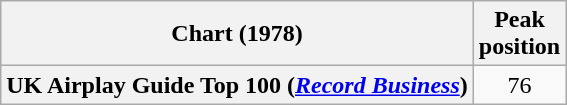<table class="wikitable plainrowheaders" style="text-align:center">
<tr>
<th>Chart (1978)</th>
<th>Peak<br>position</th>
</tr>
<tr>
<th scope="row">UK Airplay Guide Top 100 (<em><a href='#'>Record Business</a></em>)</th>
<td>76</td>
</tr>
</table>
